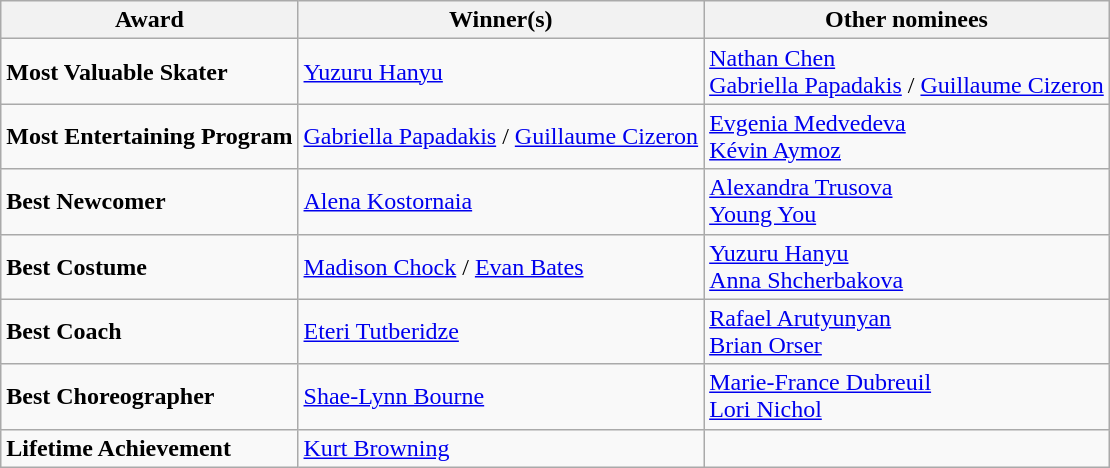<table class="wikitable">
<tr>
<th>Award</th>
<th>Winner(s)</th>
<th>Other nominees</th>
</tr>
<tr>
<td><strong>Most Valuable Skater</strong></td>
<td> <a href='#'>Yuzuru Hanyu</a></td>
<td> <a href='#'>Nathan Chen</a><br> <a href='#'>Gabriella Papadakis</a> / <a href='#'>Guillaume Cizeron</a></td>
</tr>
<tr>
<td><strong>Most Entertaining Program</strong></td>
<td> <a href='#'>Gabriella Papadakis</a> / <a href='#'>Guillaume Cizeron</a></td>
<td> <a href='#'>Evgenia Medvedeva</a><br> <a href='#'>Kévin Aymoz</a></td>
</tr>
<tr>
<td><strong>Best Newcomer</strong></td>
<td> <a href='#'>Alena Kostornaia</a></td>
<td> <a href='#'>Alexandra Trusova</a><br> <a href='#'>Young You</a></td>
</tr>
<tr>
<td><strong>Best Costume</strong></td>
<td> <a href='#'>Madison Chock</a> / <a href='#'>Evan Bates</a></td>
<td> <a href='#'>Yuzuru Hanyu</a><br> <a href='#'>Anna Shcherbakova</a></td>
</tr>
<tr>
<td><strong>Best Coach</strong></td>
<td> <a href='#'>Eteri Tutberidze</a></td>
<td> <a href='#'>Rafael Arutyunyan</a><br> <a href='#'>Brian Orser</a></td>
</tr>
<tr>
<td><strong>Best Choreographer</strong></td>
<td> <a href='#'>Shae-Lynn Bourne</a></td>
<td> <a href='#'>Marie-France Dubreuil</a><br> <a href='#'>Lori Nichol</a></td>
</tr>
<tr>
<td><strong>Lifetime Achievement</strong></td>
<td> <a href='#'>Kurt Browning</a></td>
<td></td>
</tr>
</table>
